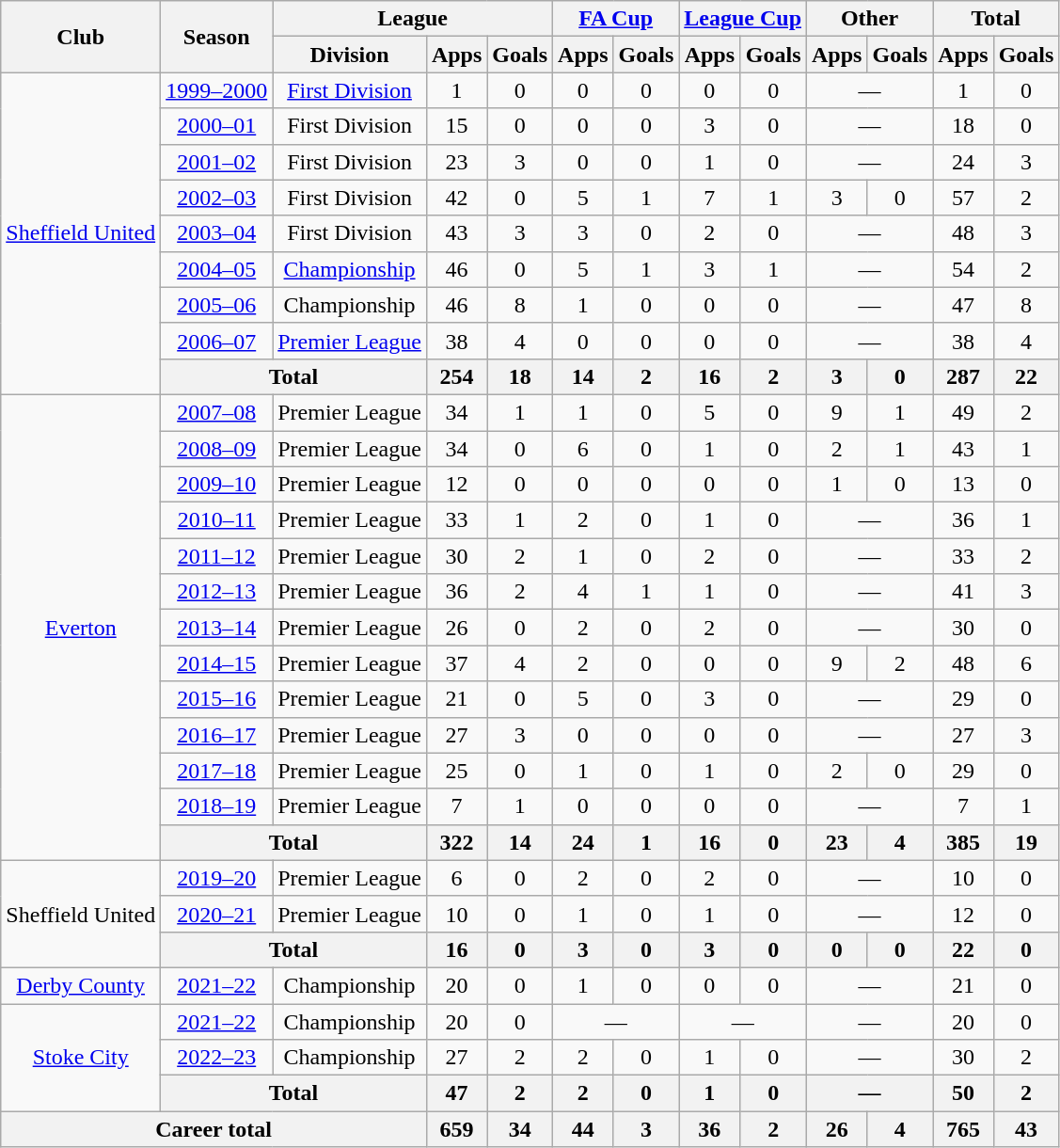<table class="wikitable" style="text-align: center;">
<tr>
<th rowspan=2>Club</th>
<th rowspan=2>Season</th>
<th colspan=3>League</th>
<th colspan=2><a href='#'>FA Cup</a></th>
<th colspan=2><a href='#'>League Cup</a></th>
<th colspan=2>Other</th>
<th colspan=2>Total</th>
</tr>
<tr>
<th>Division</th>
<th>Apps</th>
<th>Goals</th>
<th>Apps</th>
<th>Goals</th>
<th>Apps</th>
<th>Goals</th>
<th>Apps</th>
<th>Goals</th>
<th>Apps</th>
<th>Goals</th>
</tr>
<tr>
<td rowspan=9><a href='#'>Sheffield United</a></td>
<td><a href='#'>1999–2000</a></td>
<td><a href='#'>First Division</a></td>
<td>1</td>
<td>0</td>
<td>0</td>
<td>0</td>
<td>0</td>
<td>0</td>
<td colspan=2>—</td>
<td>1</td>
<td>0</td>
</tr>
<tr>
<td><a href='#'>2000–01</a></td>
<td>First Division</td>
<td>15</td>
<td>0</td>
<td>0</td>
<td>0</td>
<td>3</td>
<td>0</td>
<td colspan=2>—</td>
<td>18</td>
<td>0</td>
</tr>
<tr>
<td><a href='#'>2001–02</a></td>
<td>First Division</td>
<td>23</td>
<td>3</td>
<td>0</td>
<td>0</td>
<td>1</td>
<td>0</td>
<td colspan=2>—</td>
<td>24</td>
<td>3</td>
</tr>
<tr>
<td><a href='#'>2002–03</a></td>
<td>First Division</td>
<td>42</td>
<td>0</td>
<td>5</td>
<td>1</td>
<td>7</td>
<td>1</td>
<td>3</td>
<td>0</td>
<td>57</td>
<td>2</td>
</tr>
<tr>
<td><a href='#'>2003–04</a></td>
<td>First Division</td>
<td>43</td>
<td>3</td>
<td>3</td>
<td>0</td>
<td>2</td>
<td>0</td>
<td colspan=2>—</td>
<td>48</td>
<td>3</td>
</tr>
<tr>
<td><a href='#'>2004–05</a></td>
<td><a href='#'>Championship</a></td>
<td>46</td>
<td>0</td>
<td>5</td>
<td>1</td>
<td>3</td>
<td>1</td>
<td colspan=2>—</td>
<td>54</td>
<td>2</td>
</tr>
<tr>
<td><a href='#'>2005–06</a></td>
<td>Championship</td>
<td>46</td>
<td>8</td>
<td>1</td>
<td>0</td>
<td>0</td>
<td>0</td>
<td colspan=2>—</td>
<td>47</td>
<td>8</td>
</tr>
<tr>
<td><a href='#'>2006–07</a></td>
<td><a href='#'>Premier League</a></td>
<td>38</td>
<td>4</td>
<td>0</td>
<td>0</td>
<td>0</td>
<td>0</td>
<td colspan=2>—</td>
<td>38</td>
<td>4</td>
</tr>
<tr>
<th colspan=2>Total</th>
<th>254</th>
<th>18</th>
<th>14</th>
<th>2</th>
<th>16</th>
<th>2</th>
<th>3</th>
<th>0</th>
<th>287</th>
<th>22</th>
</tr>
<tr>
<td rowspan=13><a href='#'>Everton</a></td>
<td><a href='#'>2007–08</a></td>
<td>Premier League</td>
<td>34</td>
<td>1</td>
<td>1</td>
<td>0</td>
<td>5</td>
<td>0</td>
<td>9</td>
<td>1</td>
<td>49</td>
<td>2</td>
</tr>
<tr>
<td><a href='#'>2008–09</a></td>
<td>Premier League</td>
<td>34</td>
<td>0</td>
<td>6</td>
<td>0</td>
<td>1</td>
<td>0</td>
<td>2</td>
<td>1</td>
<td>43</td>
<td>1</td>
</tr>
<tr>
<td><a href='#'>2009–10</a></td>
<td>Premier League</td>
<td>12</td>
<td>0</td>
<td>0</td>
<td>0</td>
<td>0</td>
<td>0</td>
<td>1</td>
<td>0</td>
<td>13</td>
<td>0</td>
</tr>
<tr>
<td><a href='#'>2010–11</a></td>
<td>Premier League</td>
<td>33</td>
<td>1</td>
<td>2</td>
<td>0</td>
<td>1</td>
<td>0</td>
<td colspan=2>—</td>
<td>36</td>
<td>1</td>
</tr>
<tr>
<td><a href='#'>2011–12</a></td>
<td>Premier League</td>
<td>30</td>
<td>2</td>
<td>1</td>
<td>0</td>
<td>2</td>
<td>0</td>
<td colspan=2>—</td>
<td>33</td>
<td>2</td>
</tr>
<tr>
<td><a href='#'>2012–13</a></td>
<td>Premier League</td>
<td>36</td>
<td>2</td>
<td>4</td>
<td>1</td>
<td>1</td>
<td>0</td>
<td colspan=2>—</td>
<td>41</td>
<td>3</td>
</tr>
<tr>
<td><a href='#'>2013–14</a></td>
<td>Premier League</td>
<td>26</td>
<td>0</td>
<td>2</td>
<td>0</td>
<td>2</td>
<td>0</td>
<td colspan=2>—</td>
<td>30</td>
<td>0</td>
</tr>
<tr>
<td><a href='#'>2014–15</a></td>
<td>Premier League</td>
<td>37</td>
<td>4</td>
<td>2</td>
<td>0</td>
<td>0</td>
<td>0</td>
<td>9</td>
<td>2</td>
<td>48</td>
<td>6</td>
</tr>
<tr>
<td><a href='#'>2015–16</a></td>
<td>Premier League</td>
<td>21</td>
<td>0</td>
<td>5</td>
<td>0</td>
<td>3</td>
<td>0</td>
<td colspan=2>—</td>
<td>29</td>
<td>0</td>
</tr>
<tr>
<td><a href='#'>2016–17</a></td>
<td>Premier League</td>
<td>27</td>
<td>3</td>
<td>0</td>
<td>0</td>
<td>0</td>
<td>0</td>
<td colspan=2>—</td>
<td>27</td>
<td>3</td>
</tr>
<tr>
<td><a href='#'>2017–18</a></td>
<td>Premier League</td>
<td>25</td>
<td>0</td>
<td>1</td>
<td>0</td>
<td>1</td>
<td>0</td>
<td>2</td>
<td>0</td>
<td>29</td>
<td>0</td>
</tr>
<tr>
<td><a href='#'>2018–19</a></td>
<td>Premier League</td>
<td>7</td>
<td>1</td>
<td>0</td>
<td>0</td>
<td>0</td>
<td>0</td>
<td colspan=2>—</td>
<td>7</td>
<td>1</td>
</tr>
<tr>
<th colspan=2>Total</th>
<th>322</th>
<th>14</th>
<th>24</th>
<th>1</th>
<th>16</th>
<th>0</th>
<th>23</th>
<th>4</th>
<th>385</th>
<th>19</th>
</tr>
<tr>
<td rowspan=3>Sheffield United</td>
<td><a href='#'>2019–20</a></td>
<td>Premier League</td>
<td>6</td>
<td>0</td>
<td>2</td>
<td>0</td>
<td>2</td>
<td>0</td>
<td colspan=2>—</td>
<td>10</td>
<td>0</td>
</tr>
<tr>
<td><a href='#'>2020–21</a></td>
<td>Premier League</td>
<td>10</td>
<td>0</td>
<td>1</td>
<td>0</td>
<td>1</td>
<td>0</td>
<td colspan=2>—</td>
<td>12</td>
<td>0</td>
</tr>
<tr>
<th colspan=2>Total</th>
<th>16</th>
<th>0</th>
<th>3</th>
<th>0</th>
<th>3</th>
<th>0</th>
<th>0</th>
<th>0</th>
<th>22</th>
<th>0</th>
</tr>
<tr>
<td><a href='#'>Derby County</a></td>
<td><a href='#'>2021–22</a></td>
<td>Championship</td>
<td>20</td>
<td>0</td>
<td>1</td>
<td>0</td>
<td>0</td>
<td>0</td>
<td colspan=2>—</td>
<td>21</td>
<td>0</td>
</tr>
<tr>
<td rowspan=3><a href='#'>Stoke City</a></td>
<td><a href='#'>2021–22</a></td>
<td>Championship</td>
<td>20</td>
<td>0</td>
<td colspan=2>—</td>
<td colspan=2>—</td>
<td colspan=2>—</td>
<td>20</td>
<td>0</td>
</tr>
<tr>
<td><a href='#'>2022–23</a></td>
<td>Championship</td>
<td>27</td>
<td>2</td>
<td>2</td>
<td>0</td>
<td>1</td>
<td>0</td>
<td colspan=2>—</td>
<td>30</td>
<td>2</td>
</tr>
<tr>
<th colspan=2>Total</th>
<th>47</th>
<th>2</th>
<th>2</th>
<th>0</th>
<th>1</th>
<th>0</th>
<th colspan=2>—</th>
<th>50</th>
<th>2</th>
</tr>
<tr>
<th colspan=3>Career total</th>
<th>659</th>
<th>34</th>
<th>44</th>
<th>3</th>
<th>36</th>
<th>2</th>
<th>26</th>
<th>4</th>
<th>765</th>
<th>43</th>
</tr>
</table>
